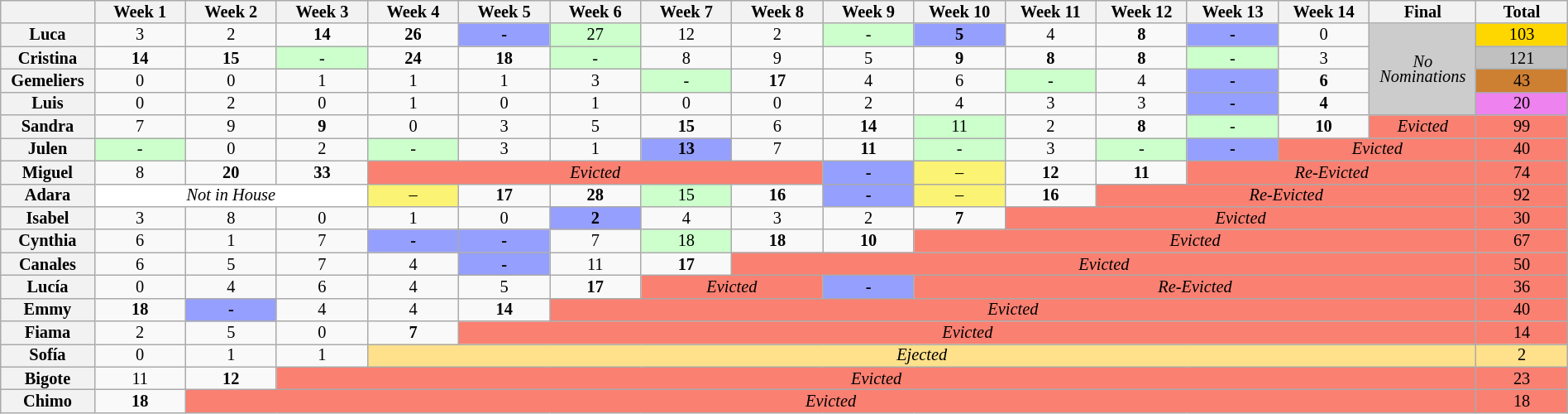<table class="wikitable" style="width:100%; text-align:center; font-size:85%; line-height:12px">
<tr>
<th style="width:5%"></th>
<th style="width:5%">Week 1</th>
<th style="width:5%">Week 2</th>
<th style="width:5%">Week 3</th>
<th style="width:5%">Week 4</th>
<th style="width:5%">Week 5</th>
<th style="width:5%">Week 6</th>
<th style="width:5%">Week 7</th>
<th style="width:5%">Week 8</th>
<th style="width:5%">Week 9</th>
<th style="width:5%">Week 10</th>
<th style="width:5%">Week 11</th>
<th style="width:5%">Week 12</th>
<th style="width:5%">Week 13</th>
<th style="width:5%">Week 14</th>
<th style="width:5%">Final</th>
<th style="width:5%">Total</th>
</tr>
<tr>
<th>Luca</th>
<td>3</td>
<td>2</td>
<td><strong>14</strong></td>
<td><strong>26</strong></td>
<td style="background:#959FFD"><strong>-</strong></td>
<td style="background:#cfc">27</td>
<td>12</td>
<td>2</td>
<td style="background:#cfc">-</td>
<td style="background:#959FFD"><strong>5</strong></td>
<td>4</td>
<td><strong>8</strong></td>
<td style="background:#959FFD"><strong>-</strong></td>
<td>0</td>
<td rowspan=4 style="background:#CCCCCC"><em>No Nominations</em></td>
<td style="background:Gold">103</td>
</tr>
<tr>
<th>Cristina</th>
<td><strong>14</strong></td>
<td><strong>15</strong></td>
<td style="background:#cfc">-</td>
<td><strong>24</strong></td>
<td><strong>18</strong></td>
<td style="background:#cfc">-</td>
<td>8</td>
<td>9</td>
<td>5</td>
<td><strong>9</strong></td>
<td><strong>8</strong></td>
<td><strong>8</strong></td>
<td style="background:#cfc">-</td>
<td>3</td>
<td style="background:Silver">121</td>
</tr>
<tr>
<th>Gemeliers</th>
<td>0</td>
<td>0</td>
<td>1</td>
<td>1</td>
<td>1</td>
<td>3</td>
<td style="background:#cfc">-</td>
<td><strong>17</strong></td>
<td>4</td>
<td>6</td>
<td style="background:#cfc">-</td>
<td>4</td>
<td style="background:#959FFD"><strong>-</strong></td>
<td><strong>6</strong></td>
<td style="background:#CD7F32">43</td>
</tr>
<tr>
<th>Luis</th>
<td>0</td>
<td>2</td>
<td>0</td>
<td>1</td>
<td>0</td>
<td>1</td>
<td>0</td>
<td>0</td>
<td>2</td>
<td>4</td>
<td>3</td>
<td>3</td>
<td style="background:#959FFD"><strong>-</strong></td>
<td><strong>4</strong></td>
<td style="background:violet">20</td>
</tr>
<tr>
<th>Sandra</th>
<td>7</td>
<td>9</td>
<td><strong>9</strong></td>
<td>0</td>
<td>3</td>
<td>5</td>
<td><strong>15</strong></td>
<td>6</td>
<td><strong>14</strong></td>
<td style="background:#cfc">11</td>
<td>2</td>
<td><strong>8</strong></td>
<td style="background:#cfc">-</td>
<td><strong>10</strong></td>
<td style="background:#FA8072"><em>Evicted</em></td>
<td style="background:#FA8072">99</td>
</tr>
<tr>
<th>Julen</th>
<td style="background:#cfc">-</td>
<td>0</td>
<td>2</td>
<td style="background:#cfc">-</td>
<td>3</td>
<td>1</td>
<td style="background:#959FFD"><strong>13</strong></td>
<td>7</td>
<td><strong>11</strong></td>
<td style="background:#cfc">-</td>
<td>3</td>
<td style="background:#cfc">-</td>
<td style="background:#959FFD"><strong>-</strong></td>
<td colspan="2" style="background:#FA8072"><em>Evicted</em></td>
<td style="background:#FA8072">40</td>
</tr>
<tr>
<th>Miguel</th>
<td>8</td>
<td><strong>20</strong></td>
<td><strong>33</strong></td>
<td colspan="5" style="background:#FA8072"><em>Evicted</em></td>
<td style="background:#959FFD"><strong>-</strong></td>
<td style="background:#FBF373">–</td>
<td><strong>12</strong></td>
<td><strong>11</strong></td>
<td colspan="3" style="background:#FA8072"><em>Re-Evicted</em></td>
<td style="background:#FA8072">74</td>
</tr>
<tr>
<th>Adara</th>
<td colspan=3 style="background:white"><em>Not in House</em></td>
<td style="background:#FBF373">–</td>
<td><strong>17</strong></td>
<td><strong>28</strong></td>
<td style="background:#cfc">15</td>
<td><strong>16</strong></td>
<td style="background:#959FFD"><strong>-</strong></td>
<td style="background:#FBF373">–</td>
<td><strong>16</strong></td>
<td colspan="4" style="background:#FA8072"><em>Re-Evicted</em></td>
<td style="background:#FA8072">92</td>
</tr>
<tr>
<th>Isabel</th>
<td>3</td>
<td>8</td>
<td>0</td>
<td>1</td>
<td>0</td>
<td style="background:#959FFD"><strong>2</strong></td>
<td>4</td>
<td>3</td>
<td>2</td>
<td><strong>7</strong></td>
<td colspan="5" style="background:#FA8072"><em>Evicted</em></td>
<td style="background:#FA8072">30</td>
</tr>
<tr>
<th>Cynthia</th>
<td>6</td>
<td>1</td>
<td>7</td>
<td style="background:#959FFD"><strong>-</strong></td>
<td style="background:#959FFD"><strong>-</strong></td>
<td>7</td>
<td style="background:#cfc">18</td>
<td><strong>18</strong></td>
<td><strong>10</strong></td>
<td colspan="6" style="background:#FA8072"><em>Evicted</em></td>
<td style="background:#FA8072">67</td>
</tr>
<tr>
<th>Canales</th>
<td>6</td>
<td>5</td>
<td>7</td>
<td>4</td>
<td style="background:#959FFD"><strong>-</strong></td>
<td>11</td>
<td><strong>17</strong></td>
<td colspan="8" style="background:#FA8072"><em>Evicted</em></td>
<td style="background:#FA8072">50</td>
</tr>
<tr>
<th>Lucía</th>
<td>0</td>
<td>4</td>
<td>6</td>
<td>4</td>
<td>5</td>
<td><strong>17</strong></td>
<td colspan="2" style="background:#FA8072"><em>Evicted</em></td>
<td style="background:#959FFD"><strong>-</strong></td>
<td colspan="6" style="background:#FA8072"><em>Re-Evicted</em></td>
<td style="background:#FA8072">36</td>
</tr>
<tr>
<th>Emmy</th>
<td><strong>18</strong></td>
<td style="background:#959FFD"><strong>-</strong></td>
<td>4</td>
<td>4</td>
<td><strong>14</strong></td>
<td colspan="10" style="background:#FA8072"><em>Evicted</em></td>
<td style="background:#FA8072">40</td>
</tr>
<tr>
<th>Fiama</th>
<td>2</td>
<td>5</td>
<td>0</td>
<td><strong>7</strong></td>
<td colspan="11" style="background:#FA8072"><em>Evicted</em></td>
<td style="background:#FA8072">14</td>
</tr>
<tr>
<th>Sofía</th>
<td>0</td>
<td>1</td>
<td>1</td>
<td colspan="12" style="background:#FFE08B"><em>Ejected</em></td>
<td style="background:#FFE08B">2</td>
</tr>
<tr>
<th>Bigote</th>
<td>11</td>
<td><strong>12</strong></td>
<td colspan="13" style="background:#FA8072"><em>Evicted</em></td>
<td style="background:#FA8072">23</td>
</tr>
<tr>
<th>Chimo</th>
<td><strong>18</strong></td>
<td colspan="14" style="background:#FA8072"><em>Evicted</em></td>
<td style="background:#FA8072">18</td>
</tr>
</table>
